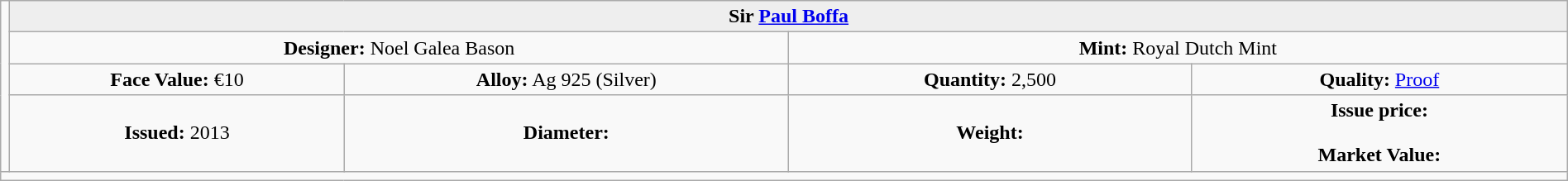<table class="wikitable" width=100%>
<tr>
<td rowspan=4 width="330px" nowrap align=center></td>
<th colspan="4" align=center style="background:#eeeeee;">Sir <a href='#'>Paul Boffa</a></th>
</tr>
<tr>
<td colspan="2" width="50%" align=center><strong>Designer:</strong> Noel Galea Bason</td>
<td colspan="2" width="50%" align=center><strong>Mint:</strong> Royal Dutch Mint</td>
</tr>
<tr>
<td align=center><strong>Face Value:</strong> €10</td>
<td align=center><strong>Alloy:</strong> Ag 925 (Silver)</td>
<td align=center><strong>Quantity:</strong> 2,500</td>
<td align=center><strong>Quality:</strong> <a href='#'>Proof</a></td>
</tr>
<tr>
<td align=center><strong>Issued:</strong> 2013</td>
<td align=center><strong>Diameter:</strong> </td>
<td align=center><strong>Weight:</strong> </td>
<td align=center><strong>Issue price:</strong><br><br>
<strong>Market Value:</strong></td>
</tr>
<tr>
<td colspan="5" align=left></td>
</tr>
</table>
